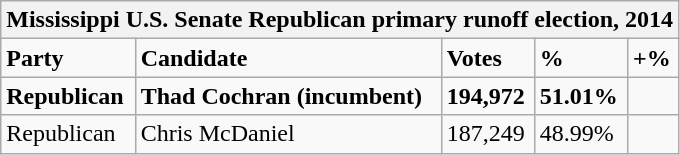<table class="wikitable">
<tr>
<th colspan="5">Mississippi U.S. Senate Republican primary runoff election, 2014</th>
</tr>
<tr>
<td><strong>Party</strong></td>
<td><strong>Candidate</strong></td>
<td><strong>Votes</strong></td>
<td><strong>%</strong></td>
<td><strong>+%</strong></td>
</tr>
<tr>
<td><strong>Republican</strong></td>
<td><strong>Thad Cochran (incumbent)</strong></td>
<td><strong>194,972</strong></td>
<td><strong>51.01%</strong></td>
<td></td>
</tr>
<tr>
<td>Republican</td>
<td>Chris McDaniel</td>
<td>187,249</td>
<td>48.99%</td>
<td></td>
</tr>
</table>
